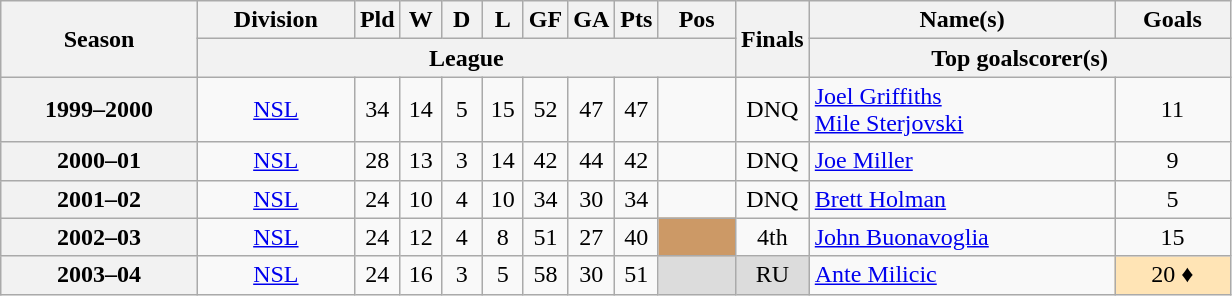<table class="wikitable sortable" style="text-align: center">
<tr>
<th rowspan="2" scope="col">Season</th>
<th scope="col">Division</th>
<th width="20" scope="col">Pld</th>
<th width="20" scope="col">W</th>
<th width="20" scope="col">D</th>
<th width="20" scope="col">L</th>
<th width="20" scope="col">GF</th>
<th width="20" scope="col">GA</th>
<th width="20" scope="col">Pts</th>
<th scope="col">Pos</th>
<th rowspan="2" width="6%" scope="col" class="unsortable">Finals</th>
<th scope="col">Name(s)</th>
<th scope="col">Goals</th>
</tr>
<tr class="unsortable">
<th colspan="9" scope="col">League</th>
<th colspan="2" scope="col">Top goalscorer(s)</th>
</tr>
<tr>
<th>1999–2000</th>
<td><a href='#'>NSL</a></td>
<td>34</td>
<td>14</td>
<td>5</td>
<td>15</td>
<td>52</td>
<td>47</td>
<td>47</td>
<td></td>
<td>DNQ</td>
<td align="left"><a href='#'>Joel Griffiths</a><br><a href='#'>Mile Sterjovski</a></td>
<td>11</td>
</tr>
<tr>
<th>2000–01</th>
<td><a href='#'>NSL</a></td>
<td>28</td>
<td>13</td>
<td>3</td>
<td>14</td>
<td>42</td>
<td>44</td>
<td>42</td>
<td></td>
<td>DNQ</td>
<td align="left"><a href='#'>Joe Miller</a></td>
<td>9</td>
</tr>
<tr>
<th>2001–02</th>
<td><a href='#'>NSL</a></td>
<td>24</td>
<td>10</td>
<td>4</td>
<td>10</td>
<td>34</td>
<td>30</td>
<td>34</td>
<td></td>
<td>DNQ</td>
<td align="left"><a href='#'>Brett Holman</a></td>
<td>5</td>
</tr>
<tr>
<th>2002–03</th>
<td><a href='#'>NSL</a></td>
<td>24</td>
<td>12</td>
<td>4</td>
<td>8</td>
<td>51</td>
<td>27</td>
<td>40</td>
<td bgcolor=#CC9966></td>
<td>4th</td>
<td align="left"><a href='#'>John Buonavoglia</a></td>
<td>15</td>
</tr>
<tr>
<th>2003–04</th>
<td><a href='#'>NSL</a></td>
<td>24</td>
<td>16</td>
<td>3</td>
<td>5</td>
<td>58</td>
<td>30</td>
<td>51</td>
<td bgcolor=#DCDCDC></td>
<td bgcolor=#DCDCDC>RU</td>
<td align="left"><a href='#'>Ante Milicic</a></td>
<td bgcolor=#FFE4B5>20 ♦</td>
</tr>
</table>
